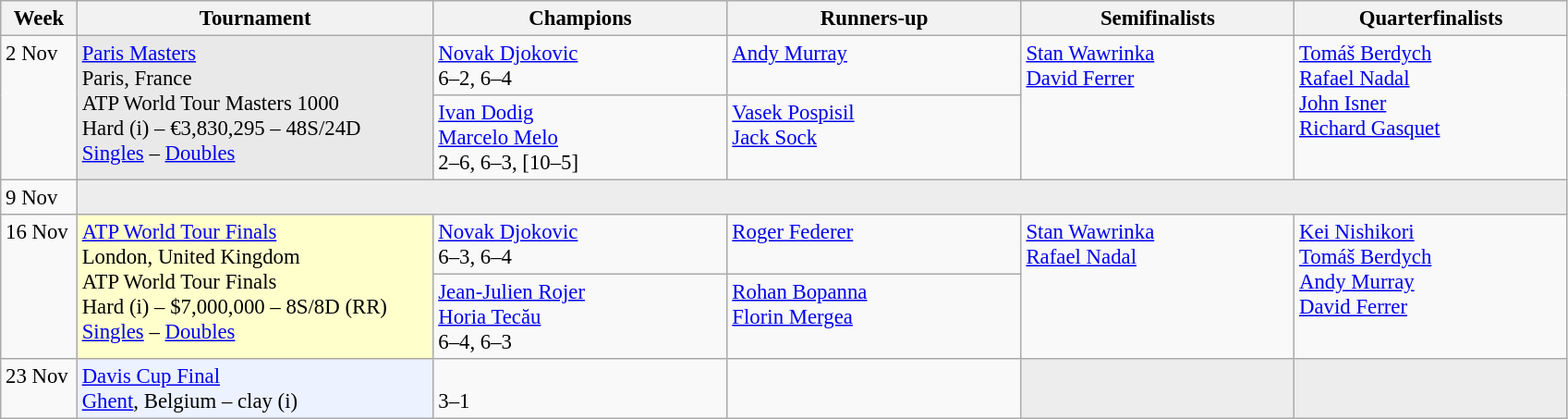<table class=wikitable style=font-size:95%>
<tr>
<th style="width:48px;">Week</th>
<th style="width:250px;">Tournament</th>
<th style="width:205px;">Champions</th>
<th style="width:205px;">Runners-up</th>
<th style="width:190px;">Semifinalists</th>
<th style="width:190px;">Quarterfinalists</th>
</tr>
<tr valign=top>
<td rowspan=2>2 Nov</td>
<td bgcolor=#E9E9E9 rowspan=2><a href='#'>Paris Masters</a><br> Paris, France<br>ATP World Tour Masters 1000<br>Hard (i) – €3,830,295 – 48S/24D<br><a href='#'>Singles</a> – <a href='#'>Doubles</a></td>
<td> <a href='#'>Novak Djokovic</a><br>6–2, 6–4</td>
<td> <a href='#'>Andy Murray</a></td>
<td rowspan=2> <a href='#'>Stan Wawrinka</a> <br>  <a href='#'>David Ferrer</a></td>
<td rowspan=2> <a href='#'>Tomáš Berdych</a> <br> <a href='#'>Rafael Nadal</a> <br> <a href='#'>John Isner</a> <br>  <a href='#'>Richard Gasquet</a></td>
</tr>
<tr valign=top>
<td> <a href='#'>Ivan Dodig</a><br> <a href='#'>Marcelo Melo</a> <br> 2–6, 6–3, [10–5]</td>
<td> <a href='#'>Vasek Pospisil</a><br> <a href='#'>Jack Sock</a></td>
</tr>
<tr valign=top>
<td rowspan=1>9 Nov</td>
<td colspan=5 bgcolor="#ededed"></td>
</tr>
<tr valign=top>
<td rowspan=2>16 Nov</td>
<td bgcolor=#ffffcc rowspan=2><a href='#'>ATP World Tour Finals</a><br> London, United Kingdom<br>ATP World Tour Finals<br>Hard (i) – $7,000,000 – 8S/8D (RR)<br><a href='#'>Singles</a> – <a href='#'>Doubles</a></td>
<td> <a href='#'>Novak Djokovic</a><br>6–3, 6–4</td>
<td> <a href='#'>Roger Federer</a></td>
<td rowspan=2> <a href='#'>Stan Wawrinka</a><br> <a href='#'>Rafael Nadal</a></td>
<td rowspan=2>  <a href='#'>Kei Nishikori</a> <br> <a href='#'>Tomáš Berdych</a> <br> <a href='#'>Andy Murray</a><br>  <a href='#'>David Ferrer</a></td>
</tr>
<tr valign=top>
<td> <a href='#'>Jean-Julien Rojer</a><br>  <a href='#'>Horia Tecău</a><br>6–4, 6–3</td>
<td> <a href='#'>Rohan Bopanna</a><br>  <a href='#'>Florin Mergea</a></td>
</tr>
<tr valign=top>
<td>23 Nov</td>
<td bgcolor=#ECF2FF><a href='#'>Davis Cup Final</a><br> <a href='#'>Ghent</a>, Belgium – clay (i)</td>
<td> <br> 3–1</td>
<td></td>
<td bgcolor=#ededed></td>
<td bgcolor=#ededed></td>
</tr>
</table>
